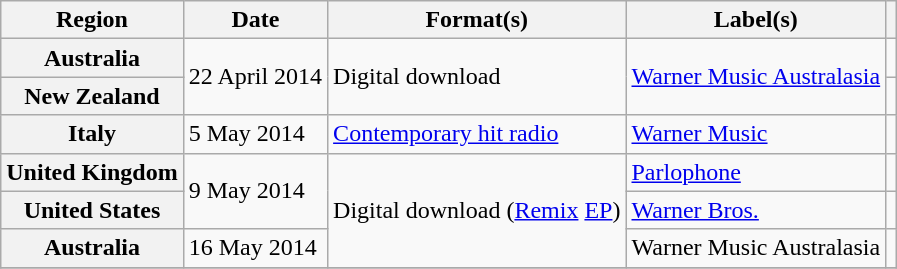<table class="wikitable plainrowheaders">
<tr>
<th scope="col">Region</th>
<th scope="col">Date</th>
<th scope="col">Format(s)</th>
<th scope="col">Label(s)</th>
<th scope="col"></th>
</tr>
<tr>
<th scope="row">Australia</th>
<td rowspan="2">22 April 2014</td>
<td rowspan="2">Digital download</td>
<td rowspan="2"><a href='#'>Warner Music Australasia</a></td>
<td style="text-align:center;"></td>
</tr>
<tr>
<th scope="row">New Zealand</th>
<td style="text-align:center;"></td>
</tr>
<tr>
<th scope="row">Italy</th>
<td>5 May 2014</td>
<td><a href='#'>Contemporary hit radio</a></td>
<td><a href='#'>Warner Music</a></td>
<td style="text-align:center;"></td>
</tr>
<tr>
<th scope="row">United Kingdom</th>
<td rowspan="2">9 May 2014</td>
<td rowspan="3">Digital download (<a href='#'>Remix</a> <a href='#'>EP</a>)</td>
<td rowspan="1"><a href='#'>Parlophone</a></td>
<td style="text-align:center;"></td>
</tr>
<tr>
<th scope="row">United States</th>
<td rowspan="1"><a href='#'>Warner Bros.</a></td>
<td style="text-align:center;"></td>
</tr>
<tr>
<th scope="row">Australia</th>
<td>16 May 2014</td>
<td>Warner Music Australasia</td>
<td style="text-align:center;"></td>
</tr>
<tr>
</tr>
</table>
